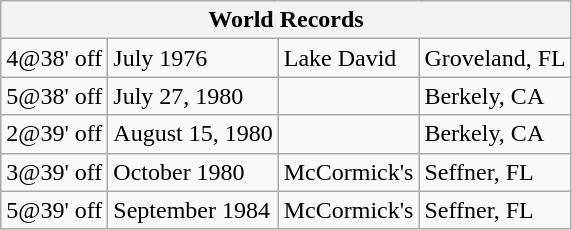<table class="wikitable">
<tr>
<th colspan="4">World Records</th>
</tr>
<tr>
<td>4@38' off</td>
<td>July 1976</td>
<td>Lake David</td>
<td>Groveland, FL</td>
</tr>
<tr>
<td>5@38' off</td>
<td>July 27, 1980</td>
<td></td>
<td>Berkely, CA</td>
</tr>
<tr>
<td>2@39' off</td>
<td>August 15, 1980</td>
<td></td>
<td>Berkely, CA</td>
</tr>
<tr>
<td>3@39' off</td>
<td>October 1980</td>
<td>McCormick's</td>
<td>Seffner, FL</td>
</tr>
<tr>
<td>5@39' off</td>
<td>September 1984</td>
<td>McCormick's</td>
<td>Seffner, FL</td>
</tr>
</table>
